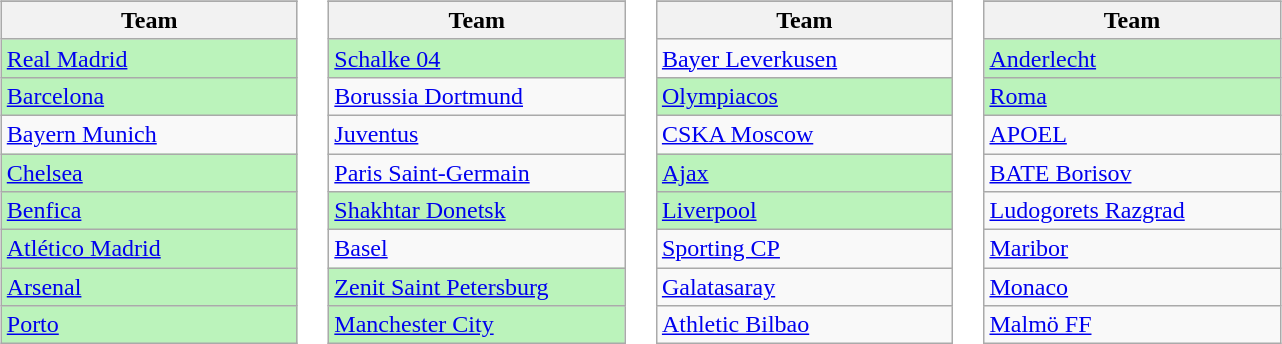<table>
<tr valign=top>
<td><br><table class="wikitable">
<tr>
</tr>
<tr>
<th width=190>Team</th>
</tr>
<tr bgcolor=#BBF3BB>
<td> <a href='#'>Real Madrid</a></td>
</tr>
<tr bgcolor=#BBF3BB>
<td> <a href='#'>Barcelona</a></td>
</tr>
<tr>
<td> <a href='#'>Bayern Munich</a></td>
</tr>
<tr bgcolor=#BBF3BB>
<td> <a href='#'>Chelsea</a></td>
</tr>
<tr bgcolor=#BBF3BB>
<td> <a href='#'>Benfica</a></td>
</tr>
<tr bgcolor=#BBF3BB>
<td> <a href='#'>Atlético Madrid</a></td>
</tr>
<tr bgcolor=#BBF3BB>
<td> <a href='#'>Arsenal</a></td>
</tr>
<tr bgcolor=#BBF3BB>
<td> <a href='#'>Porto</a></td>
</tr>
</table>
</td>
<td><br><table class="wikitable">
<tr>
</tr>
<tr>
<th width=190>Team</th>
</tr>
<tr bgcolor=#BBF3BB>
<td> <a href='#'>Schalke 04</a></td>
</tr>
<tr>
<td> <a href='#'>Borussia Dortmund</a></td>
</tr>
<tr>
<td> <a href='#'>Juventus</a></td>
</tr>
<tr>
<td> <a href='#'>Paris Saint-Germain</a></td>
</tr>
<tr bgcolor=#BBF3BB>
<td> <a href='#'>Shakhtar Donetsk</a></td>
</tr>
<tr>
<td> <a href='#'>Basel</a></td>
</tr>
<tr bgcolor=#BBF3BB>
<td> <a href='#'>Zenit Saint Petersburg</a></td>
</tr>
<tr bgcolor=#BBF3BB>
<td> <a href='#'>Manchester City</a></td>
</tr>
</table>
</td>
<td><br><table class="wikitable">
<tr>
</tr>
<tr>
<th width=190>Team</th>
</tr>
<tr>
<td> <a href='#'>Bayer Leverkusen</a></td>
</tr>
<tr bgcolor=#BBF3BB>
<td> <a href='#'>Olympiacos</a></td>
</tr>
<tr>
<td> <a href='#'>CSKA Moscow</a></td>
</tr>
<tr bgcolor=#BBF3BB>
<td> <a href='#'>Ajax</a></td>
</tr>
<tr bgcolor=#BBF3BB>
<td> <a href='#'>Liverpool</a></td>
</tr>
<tr>
<td> <a href='#'>Sporting CP</a></td>
</tr>
<tr>
<td> <a href='#'>Galatasaray</a></td>
</tr>
<tr>
<td> <a href='#'>Athletic Bilbao</a></td>
</tr>
</table>
</td>
<td><br><table class="wikitable">
<tr>
</tr>
<tr>
<th width=190>Team</th>
</tr>
<tr bgcolor=#BBF3BB>
<td> <a href='#'>Anderlecht</a></td>
</tr>
<tr bgcolor=#BBF3BB>
<td> <a href='#'>Roma</a></td>
</tr>
<tr>
<td> <a href='#'>APOEL</a></td>
</tr>
<tr>
<td> <a href='#'>BATE Borisov</a></td>
</tr>
<tr>
<td> <a href='#'>Ludogorets Razgrad</a></td>
</tr>
<tr>
<td> <a href='#'>Maribor</a></td>
</tr>
<tr>
<td> <a href='#'>Monaco</a></td>
</tr>
<tr>
<td> <a href='#'>Malmö FF</a></td>
</tr>
</table>
</td>
</tr>
</table>
